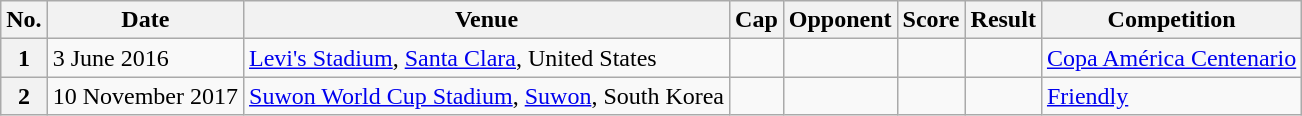<table class="wikitable sortable plainrowheaders">
<tr>
<th scope=col>No.</th>
<th scope=col>Date</th>
<th scope=col>Venue</th>
<th scope=col>Cap</th>
<th scope=col>Opponent</th>
<th scope=col>Score</th>
<th scope=col>Result</th>
<th scope=col>Competition</th>
</tr>
<tr>
<th scope=row>1</th>
<td>3 June 2016</td>
<td><a href='#'>Levi's Stadium</a>, <a href='#'>Santa Clara</a>, United States</td>
<td></td>
<td></td>
<td></td>
<td></td>
<td><a href='#'>Copa América Centenario</a></td>
</tr>
<tr>
<th scope=row>2</th>
<td>10 November 2017</td>
<td><a href='#'>Suwon World Cup Stadium</a>, <a href='#'>Suwon</a>, South Korea</td>
<td></td>
<td></td>
<td></td>
<td></td>
<td><a href='#'>Friendly</a></td>
</tr>
</table>
